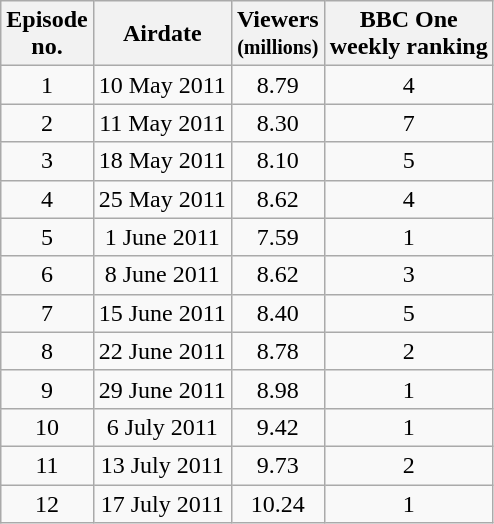<table class="wikitable" style="text-align:center;">
<tr>
<th>Episode<br>no.</th>
<th>Airdate</th>
<th>Viewers<br><small>(millions)</small></th>
<th>BBC One<br>weekly ranking</th>
</tr>
<tr>
<td>1</td>
<td>10 May 2011</td>
<td>8.79</td>
<td>4</td>
</tr>
<tr>
<td>2</td>
<td>11 May 2011</td>
<td>8.30</td>
<td>7</td>
</tr>
<tr>
<td>3</td>
<td>18 May 2011</td>
<td>8.10</td>
<td>5</td>
</tr>
<tr>
<td>4</td>
<td>25 May 2011</td>
<td>8.62</td>
<td>4</td>
</tr>
<tr>
<td>5</td>
<td>1 June 2011</td>
<td>7.59</td>
<td>1</td>
</tr>
<tr>
<td>6</td>
<td>8 June 2011</td>
<td>8.62</td>
<td>3</td>
</tr>
<tr>
<td>7</td>
<td>15 June 2011</td>
<td>8.40</td>
<td>5</td>
</tr>
<tr>
<td>8</td>
<td>22 June 2011</td>
<td>8.78</td>
<td>2</td>
</tr>
<tr>
<td>9</td>
<td>29 June 2011</td>
<td>8.98</td>
<td>1</td>
</tr>
<tr>
<td>10</td>
<td>6 July 2011</td>
<td>9.42</td>
<td>1</td>
</tr>
<tr>
<td>11</td>
<td>13 July 2011</td>
<td>9.73</td>
<td>2</td>
</tr>
<tr>
<td>12</td>
<td>17 July 2011</td>
<td>10.24</td>
<td>1</td>
</tr>
</table>
